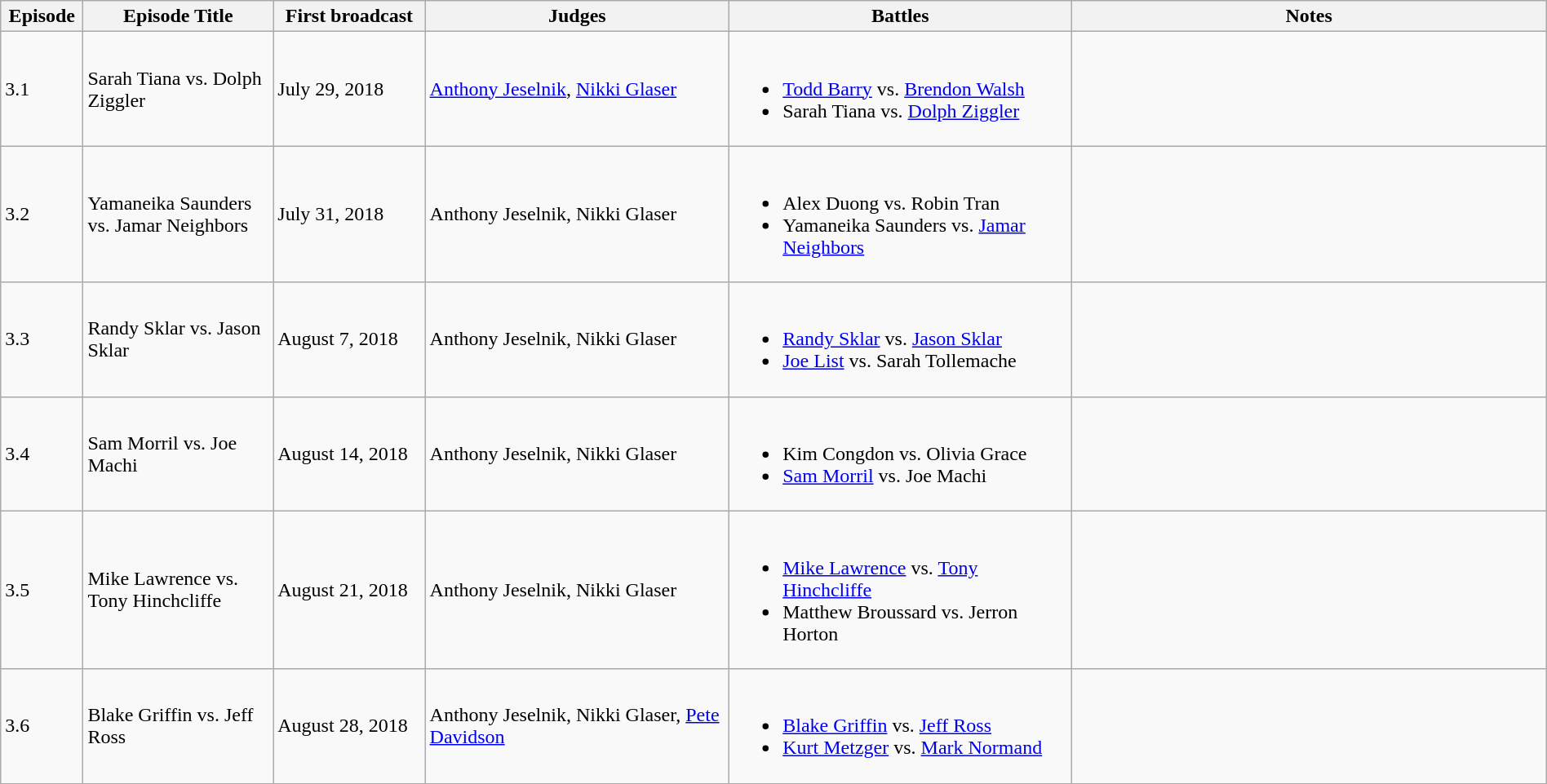<table class="wikitable" style="width:100%;">
<tr>
<th style="width:2%;">Episode</th>
<th style="width:10%;">Episode Title</th>
<th style="width:8%;">First broadcast</th>
<th style="width:16%;">Judges</th>
<th style="width:18%;">Battles</th>
<th style="width:25%;">Notes</th>
</tr>
<tr>
<td>3.1</td>
<td>Sarah Tiana vs. Dolph Ziggler</td>
<td>July 29, 2018</td>
<td><a href='#'>Anthony Jeselnik</a>, <a href='#'>Nikki Glaser</a></td>
<td><br><ul><li><a href='#'>Todd Barry</a> vs. <a href='#'>Brendon Walsh</a></li><li>Sarah Tiana vs. <a href='#'>Dolph Ziggler</a></li></ul></td>
<td></td>
</tr>
<tr>
<td>3.2</td>
<td>Yamaneika Saunders vs. Jamar Neighbors</td>
<td>July 31, 2018</td>
<td>Anthony Jeselnik, Nikki Glaser</td>
<td><br><ul><li>Alex Duong vs. Robin Tran</li><li>Yamaneika Saunders vs. <a href='#'>Jamar Neighbors</a></li></ul></td>
<td></td>
</tr>
<tr>
<td>3.3</td>
<td>Randy Sklar vs. Jason Sklar</td>
<td>August 7, 2018</td>
<td>Anthony Jeselnik, Nikki Glaser</td>
<td><br><ul><li><a href='#'>Randy Sklar</a> vs. <a href='#'>Jason Sklar</a></li><li><a href='#'>Joe List</a> vs. Sarah Tollemache</li></ul></td>
<td></td>
</tr>
<tr>
<td>3.4</td>
<td>Sam Morril vs. Joe Machi</td>
<td>August 14, 2018</td>
<td>Anthony Jeselnik, Nikki Glaser</td>
<td><br><ul><li>Kim Congdon vs. Olivia Grace</li><li><a href='#'>Sam Morril</a> vs. Joe Machi</li></ul></td>
<td></td>
</tr>
<tr>
<td>3.5</td>
<td>Mike Lawrence vs. Tony Hinchcliffe</td>
<td>August 21, 2018</td>
<td>Anthony Jeselnik, Nikki Glaser</td>
<td><br><ul><li><a href='#'>Mike Lawrence</a> vs. <a href='#'>Tony Hinchcliffe</a></li><li>Matthew Broussard vs. Jerron Horton</li></ul></td>
<td></td>
</tr>
<tr>
<td>3.6</td>
<td>Blake Griffin vs. Jeff Ross</td>
<td>August 28, 2018</td>
<td>Anthony Jeselnik, Nikki Glaser, <a href='#'>Pete Davidson</a></td>
<td><br><ul><li><a href='#'>Blake Griffin</a> vs. <a href='#'>Jeff Ross</a></li><li><a href='#'>Kurt Metzger</a> vs. <a href='#'>Mark Normand</a></li></ul></td>
</tr>
<tr>
</tr>
</table>
